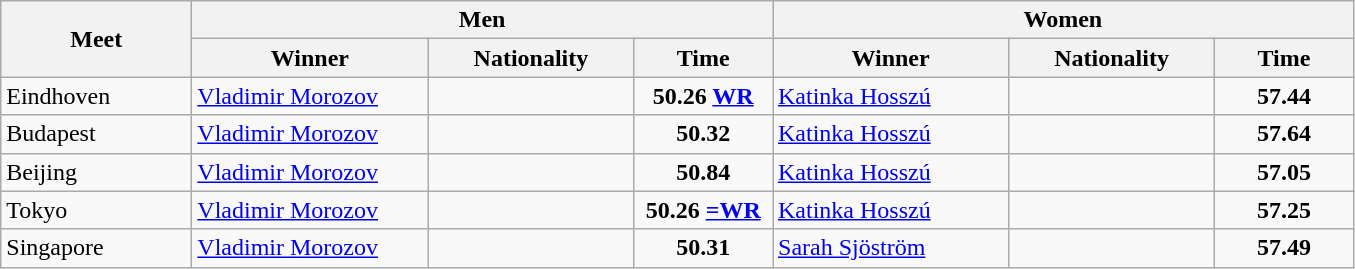<table class="wikitable">
<tr>
<th width=120 rowspan=2>Meet</th>
<th colspan=3>Men</th>
<th colspan=3>Women</th>
</tr>
<tr>
<th width=150>Winner</th>
<th width=130>Nationality</th>
<th width=85>Time</th>
<th width=150>Winner</th>
<th width=130>Nationality</th>
<th width=85>Time</th>
</tr>
<tr>
<td>Eindhoven</td>
<td><a href='#'>Vladimir Morozov</a></td>
<td></td>
<td align=center><strong>50.26 <a href='#'>WR</a></strong></td>
<td><a href='#'>Katinka Hosszú</a></td>
<td></td>
<td align=center><strong>57.44</strong></td>
</tr>
<tr>
<td>Budapest</td>
<td><a href='#'>Vladimir Morozov</a></td>
<td></td>
<td align=center><strong>50.32</strong></td>
<td><a href='#'>Katinka Hosszú</a></td>
<td></td>
<td align=center><strong>57.64</strong></td>
</tr>
<tr>
<td>Beijing</td>
<td><a href='#'>Vladimir Morozov</a></td>
<td></td>
<td align=center><strong>50.84</strong></td>
<td><a href='#'>Katinka Hosszú</a></td>
<td></td>
<td align=center><strong>57.05</strong></td>
</tr>
<tr>
<td>Tokyo</td>
<td><a href='#'>Vladimir Morozov</a></td>
<td></td>
<td align=center><strong>50.26 <a href='#'>=WR</a></strong></td>
<td><a href='#'>Katinka Hosszú</a></td>
<td></td>
<td align=center><strong>57.25</strong></td>
</tr>
<tr>
<td>Singapore</td>
<td><a href='#'>Vladimir Morozov</a></td>
<td></td>
<td align=center><strong>50.31</strong></td>
<td><a href='#'>Sarah Sjöström</a></td>
<td></td>
<td align=center><strong>57.49</strong></td>
</tr>
</table>
